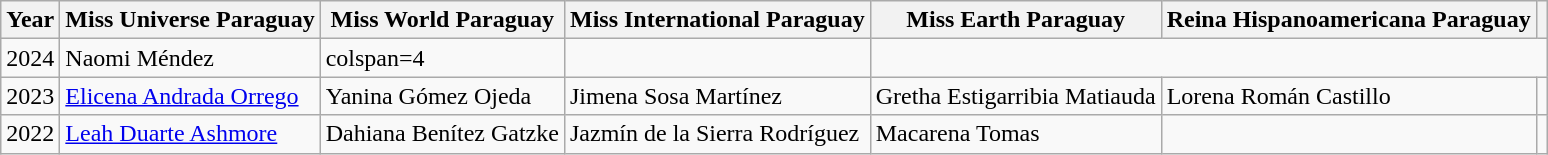<table class="wikitable">
<tr>
<th>Year</th>
<th>Miss Universe Paraguay</th>
<th>Miss World Paraguay</th>
<th>Miss International Paraguay</th>
<th>Miss Earth Paraguay</th>
<th>Reina Hispanoamericana Paraguay</th>
<th></th>
</tr>
<tr>
<td>2024</td>
<td>Naomi Méndez</td>
<td>colspan=4 </td>
<td></td>
</tr>
<tr>
<td>2023</td>
<td><a href='#'>Elicena Andrada Orrego</a></td>
<td>Yanina Gómez Ojeda</td>
<td>Jimena Sosa Martínez</td>
<td>Gretha Estigarribia Matiauda</td>
<td>Lorena Román Castillo</td>
<td></td>
</tr>
<tr>
<td>2022</td>
<td><a href='#'>Leah Duarte Ashmore</a></td>
<td>Dahiana Benítez Gatzke</td>
<td>Jazmín de la Sierra Rodríguez</td>
<td>Macarena Tomas</td>
<td></td>
<td></td>
</tr>
</table>
